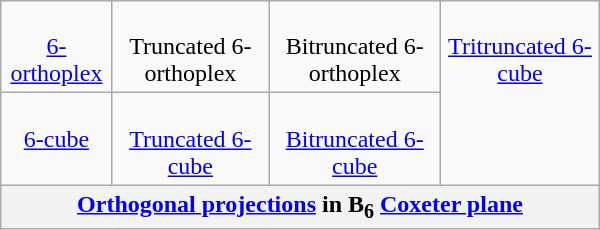<table class=wikitable align=right width=400 style="margin-left:1em;">
<tr align=center valign=top>
<td><br><a href='#'>6-orthoplex</a><br></td>
<td><br>Truncated 6-orthoplex<br></td>
<td><br>Bitruncated 6-orthoplex<br></td>
<td rowspan=2 valign=center><br><a href='#'>Tritruncated 6-cube</a><br></td>
</tr>
<tr align=center valign=top>
<td><br><a href='#'>6-cube</a><br></td>
<td><br><a href='#'>Truncated 6-cube</a><br></td>
<td><br><a href='#'>Bitruncated 6-cube</a><br></td>
</tr>
<tr>
<th colspan=4><a href='#'>Orthogonal projections</a> in B<sub>6</sub> <a href='#'>Coxeter plane</a></th>
</tr>
</table>
